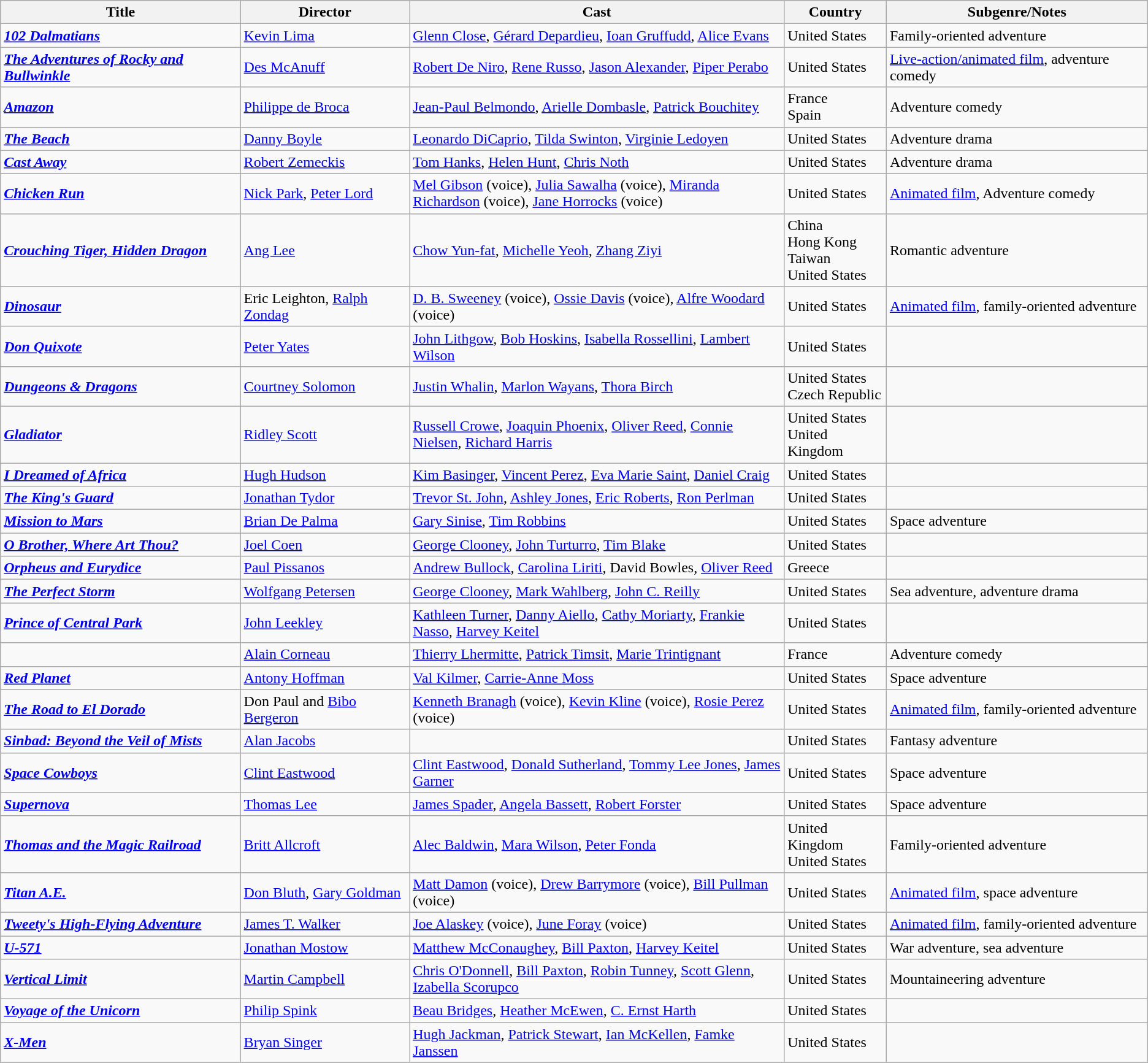<table class="wikitable">
<tr>
<th>Title</th>
<th>Director</th>
<th style="width: 400px;">Cast</th>
<th>Country</th>
<th>Subgenre/Notes</th>
</tr>
<tr>
<td><strong><em><a href='#'>102 Dalmatians</a></em></strong></td>
<td><a href='#'>Kevin Lima</a></td>
<td><a href='#'>Glenn Close</a>, <a href='#'>Gérard Depardieu</a>, <a href='#'>Ioan Gruffudd</a>, <a href='#'>Alice Evans</a></td>
<td>United States</td>
<td>Family-oriented adventure</td>
</tr>
<tr>
<td><strong><em><a href='#'>The Adventures of Rocky and Bullwinkle</a></em></strong></td>
<td><a href='#'>Des McAnuff</a></td>
<td><a href='#'>Robert De Niro</a>, <a href='#'>Rene Russo</a>, <a href='#'>Jason Alexander</a>, <a href='#'>Piper Perabo</a></td>
<td>United States</td>
<td><a href='#'>Live-action/animated film</a>, adventure comedy</td>
</tr>
<tr>
<td><strong><em><a href='#'>Amazon</a></em></strong></td>
<td><a href='#'>Philippe de Broca</a></td>
<td><a href='#'>Jean-Paul Belmondo</a>, <a href='#'>Arielle Dombasle</a>, <a href='#'>Patrick Bouchitey</a></td>
<td>France<br>Spain</td>
<td>Adventure comedy</td>
</tr>
<tr>
<td><strong><em><a href='#'>The Beach</a></em></strong></td>
<td><a href='#'>Danny Boyle</a></td>
<td><a href='#'>Leonardo DiCaprio</a>, <a href='#'>Tilda Swinton</a>, <a href='#'>Virginie Ledoyen</a></td>
<td>United States</td>
<td>Adventure drama</td>
</tr>
<tr>
<td><strong><em><a href='#'>Cast Away</a></em></strong></td>
<td><a href='#'>Robert Zemeckis</a></td>
<td><a href='#'>Tom Hanks</a>, <a href='#'>Helen Hunt</a>, <a href='#'>Chris Noth</a></td>
<td>United States</td>
<td>Adventure drama</td>
</tr>
<tr>
<td><strong><em><a href='#'>Chicken Run</a></em></strong></td>
<td><a href='#'>Nick Park</a>, <a href='#'>Peter Lord</a></td>
<td><a href='#'>Mel Gibson</a> (voice), <a href='#'>Julia Sawalha</a> (voice), <a href='#'>Miranda Richardson</a> (voice), <a href='#'>Jane Horrocks</a> (voice)</td>
<td>United States<br></td>
<td><a href='#'>Animated film</a>, Adventure comedy</td>
</tr>
<tr>
<td><strong><em><a href='#'>Crouching Tiger, Hidden Dragon</a></em></strong></td>
<td><a href='#'>Ang Lee</a></td>
<td><a href='#'>Chow Yun-fat</a>, <a href='#'>Michelle Yeoh</a>, <a href='#'>Zhang Ziyi</a></td>
<td>China<br>Hong Kong<br>Taiwan<br>United States</td>
<td>Romantic adventure</td>
</tr>
<tr>
<td><strong><em><a href='#'>Dinosaur</a></em></strong></td>
<td>Eric Leighton, <a href='#'>Ralph Zondag</a></td>
<td><a href='#'>D. B. Sweeney</a> (voice), <a href='#'>Ossie Davis</a> (voice), <a href='#'>Alfre Woodard</a> (voice)</td>
<td>United States</td>
<td><a href='#'>Animated film</a>, family-oriented adventure</td>
</tr>
<tr>
<td><strong><em><a href='#'>Don Quixote</a></em></strong></td>
<td><a href='#'>Peter Yates</a></td>
<td><a href='#'>John Lithgow</a>, <a href='#'>Bob Hoskins</a>, <a href='#'>Isabella Rossellini</a>, <a href='#'>Lambert Wilson</a></td>
<td>United States</td>
<td></td>
</tr>
<tr>
<td><strong><em><a href='#'>Dungeons & Dragons</a></em></strong></td>
<td><a href='#'>Courtney Solomon</a></td>
<td><a href='#'>Justin Whalin</a>, <a href='#'>Marlon Wayans</a>, <a href='#'>Thora Birch</a></td>
<td>United States<br>Czech Republic</td>
<td></td>
</tr>
<tr>
<td><strong><em><a href='#'>Gladiator</a></em></strong></td>
<td><a href='#'>Ridley Scott</a></td>
<td><a href='#'>Russell Crowe</a>, <a href='#'>Joaquin Phoenix</a>, <a href='#'>Oliver Reed</a>, <a href='#'>Connie Nielsen</a>, <a href='#'>Richard Harris</a></td>
<td>United States<br>United Kingdom</td>
<td></td>
</tr>
<tr>
<td><strong><em><a href='#'>I Dreamed of Africa</a></em></strong></td>
<td><a href='#'>Hugh Hudson</a></td>
<td><a href='#'>Kim Basinger</a>, <a href='#'>Vincent Perez</a>, <a href='#'>Eva Marie Saint</a>, <a href='#'>Daniel Craig</a></td>
<td>United States</td>
<td><br></td>
</tr>
<tr>
<td><strong><em><a href='#'>The King's Guard</a></em></strong></td>
<td><a href='#'>Jonathan Tydor</a></td>
<td><a href='#'>Trevor St. John</a>, <a href='#'>Ashley Jones</a>, <a href='#'>Eric Roberts</a>, <a href='#'>Ron Perlman</a></td>
<td>United States</td>
<td></td>
</tr>
<tr>
<td><strong><em><a href='#'>Mission to Mars</a></em></strong></td>
<td><a href='#'>Brian De Palma</a></td>
<td><a href='#'>Gary Sinise</a>, <a href='#'>Tim Robbins</a></td>
<td>United States</td>
<td>Space adventure</td>
</tr>
<tr>
<td><strong><em><a href='#'>O Brother, Where Art Thou?</a></em></strong></td>
<td><a href='#'>Joel Coen</a></td>
<td><a href='#'>George Clooney</a>, <a href='#'>John Turturro</a>, <a href='#'>Tim Blake</a></td>
<td>United States</td>
<td></td>
</tr>
<tr>
<td><strong><em><a href='#'>Orpheus and Eurydice</a></em></strong></td>
<td><a href='#'>Paul Pissanos</a></td>
<td><a href='#'>Andrew Bullock</a>, <a href='#'>Carolina Liriti</a>, David Bowles, <a href='#'>Oliver Reed</a></td>
<td>Greece</td>
<td></td>
</tr>
<tr>
<td><strong><em><a href='#'>The Perfect Storm</a></em></strong></td>
<td><a href='#'>Wolfgang Petersen</a></td>
<td><a href='#'>George Clooney</a>, <a href='#'>Mark Wahlberg</a>, <a href='#'>John C. Reilly</a></td>
<td>United States</td>
<td>Sea adventure, adventure drama</td>
</tr>
<tr>
<td><strong><em><a href='#'>Prince of Central Park</a></em></strong></td>
<td><a href='#'>John Leekley</a></td>
<td><a href='#'>Kathleen Turner</a>, <a href='#'>Danny Aiello</a>, <a href='#'>Cathy Moriarty</a>, <a href='#'>Frankie Nasso</a>, <a href='#'>Harvey Keitel</a></td>
<td>United States</td>
<td></td>
</tr>
<tr>
<td><strong><em></em></strong></td>
<td><a href='#'>Alain Corneau</a></td>
<td><a href='#'>Thierry Lhermitte</a>, <a href='#'>Patrick Timsit</a>, <a href='#'>Marie Trintignant</a></td>
<td>France</td>
<td>Adventure comedy</td>
</tr>
<tr>
<td><strong><em><a href='#'>Red Planet</a></em></strong></td>
<td><a href='#'>Antony Hoffman</a></td>
<td><a href='#'>Val Kilmer</a>, <a href='#'>Carrie-Anne Moss</a></td>
<td>United States</td>
<td>Space adventure</td>
</tr>
<tr>
<td><strong><em><a href='#'>The Road to El Dorado</a></em></strong></td>
<td>Don Paul and <a href='#'>Bibo Bergeron</a></td>
<td><a href='#'>Kenneth Branagh</a> (voice), <a href='#'>Kevin Kline</a> (voice), <a href='#'>Rosie Perez</a> (voice)</td>
<td>United States</td>
<td><a href='#'>Animated film</a>, family-oriented adventure</td>
</tr>
<tr>
<td><strong><em><a href='#'>Sinbad: Beyond the Veil of Mists</a></em></strong></td>
<td><a href='#'>Alan Jacobs</a></td>
<td></td>
<td>United States</td>
<td>Fantasy adventure</td>
</tr>
<tr>
<td><strong><em><a href='#'>Space Cowboys</a></em></strong></td>
<td><a href='#'>Clint Eastwood</a></td>
<td><a href='#'>Clint Eastwood</a>, <a href='#'>Donald Sutherland</a>, <a href='#'>Tommy Lee Jones</a>, <a href='#'>James Garner</a></td>
<td>United States</td>
<td>Space adventure</td>
</tr>
<tr>
<td><strong><em><a href='#'>Supernova</a></em></strong></td>
<td><a href='#'>Thomas Lee</a></td>
<td><a href='#'>James Spader</a>, <a href='#'>Angela Bassett</a>, <a href='#'>Robert Forster</a></td>
<td>United States</td>
<td>Space adventure</td>
</tr>
<tr>
<td><strong><em><a href='#'>Thomas and the Magic Railroad</a></em></strong></td>
<td><a href='#'>Britt Allcroft</a></td>
<td><a href='#'>Alec Baldwin</a>, <a href='#'>Mara Wilson</a>, <a href='#'>Peter Fonda</a></td>
<td>United Kingdom<br>United States</td>
<td>Family-oriented adventure</td>
</tr>
<tr>
<td><strong><em><a href='#'>Titan A.E.</a></em></strong></td>
<td><a href='#'>Don Bluth</a>, <a href='#'>Gary Goldman</a></td>
<td><a href='#'>Matt Damon</a> (voice), <a href='#'>Drew Barrymore</a> (voice), <a href='#'>Bill Pullman</a> (voice)</td>
<td>United States</td>
<td><a href='#'>Animated film</a>, space adventure</td>
</tr>
<tr>
<td><strong><em><a href='#'>Tweety's High-Flying Adventure</a></em></strong></td>
<td><a href='#'>James T. Walker</a></td>
<td><a href='#'>Joe Alaskey</a> (voice), <a href='#'>June Foray</a> (voice)</td>
<td>United States</td>
<td><a href='#'>Animated film</a>, family-oriented adventure</td>
</tr>
<tr>
<td><strong><em><a href='#'>U-571</a></em></strong></td>
<td><a href='#'>Jonathan Mostow</a></td>
<td><a href='#'>Matthew McConaughey</a>, <a href='#'>Bill Paxton</a>, <a href='#'>Harvey Keitel</a></td>
<td>United States</td>
<td>War adventure, sea adventure</td>
</tr>
<tr>
<td><strong><em><a href='#'>Vertical Limit</a></em></strong></td>
<td><a href='#'>Martin Campbell</a></td>
<td><a href='#'>Chris O'Donnell</a>, <a href='#'>Bill Paxton</a>, <a href='#'>Robin Tunney</a>, <a href='#'>Scott Glenn</a>, <a href='#'>Izabella Scorupco</a></td>
<td>United States</td>
<td>Mountaineering adventure</td>
</tr>
<tr>
<td><strong><em><a href='#'>Voyage of the Unicorn</a></em></strong></td>
<td><a href='#'>Philip Spink</a></td>
<td><a href='#'>Beau Bridges</a>, <a href='#'>Heather McEwen</a>, <a href='#'>C. Ernst Harth</a></td>
<td>United States</td>
<td></td>
</tr>
<tr>
<td><strong><em><a href='#'>X-Men</a></em></strong></td>
<td><a href='#'>Bryan Singer</a></td>
<td><a href='#'>Hugh Jackman</a>, <a href='#'>Patrick Stewart</a>, <a href='#'>Ian McKellen</a>, <a href='#'>Famke Janssen</a></td>
<td>United States</td>
<td></td>
</tr>
<tr>
</tr>
</table>
